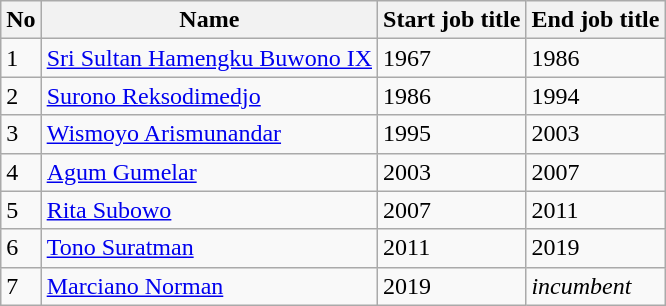<table class="wikitable">
<tr>
<th>No</th>
<th>Name</th>
<th>Start job title</th>
<th>End job title</th>
</tr>
<tr>
<td>1</td>
<td><a href='#'>Sri Sultan Hamengku Buwono IX</a></td>
<td>1967</td>
<td>1986</td>
</tr>
<tr>
<td>2</td>
<td><a href='#'>Surono Reksodimedjo</a></td>
<td>1986</td>
<td>1994</td>
</tr>
<tr>
<td>3</td>
<td><a href='#'>Wismoyo Arismunandar</a></td>
<td>1995</td>
<td>2003</td>
</tr>
<tr>
<td>4</td>
<td><a href='#'>Agum Gumelar</a></td>
<td>2003</td>
<td>2007</td>
</tr>
<tr>
<td>5</td>
<td><a href='#'>Rita Subowo</a></td>
<td>2007</td>
<td>2011</td>
</tr>
<tr>
<td>6</td>
<td><a href='#'>Tono Suratman</a></td>
<td>2011</td>
<td>2019</td>
</tr>
<tr>
<td>7</td>
<td><a href='#'>Marciano Norman</a></td>
<td>2019</td>
<td><em>incumbent</em></td>
</tr>
</table>
